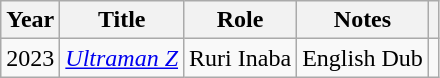<table class="wikitable">
<tr>
<th>Year</th>
<th>Title</th>
<th>Role</th>
<th>Notes</th>
<th></th>
</tr>
<tr>
<td>2023</td>
<td><em><a href='#'>Ultraman Z</a></em><br></td>
<td>Ruri Inaba</td>
<td>English Dub</td>
</tr>
</table>
